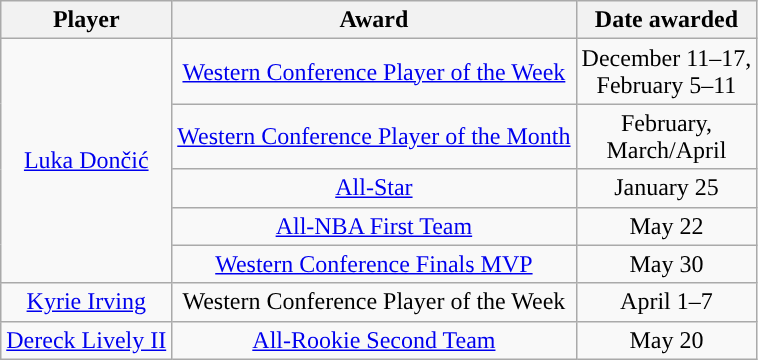<table class="wikitable sortable">
<tr>
<th>Player</th>
<th>Award</th>
<th>Date awarded</th>
</tr>
<tr style="text-align: center">
<td rowspan=5><a href='#'>Luka Dončić</a></td>
<td><a href='#'>Western Conference Player of the Week</a></td>
<td>December 11–17,<br>February 5–11</td>
</tr>
<tr style="text-align: center">
<td><a href='#'>Western Conference Player of the Month</a></td>
<td>February,<br>March/April</td>
</tr>
<tr style="text-align: center">
<td><a href='#'>All-Star</a></td>
<td>January 25</td>
</tr>
<tr style="text-align: center">
<td><a href='#'>All-NBA First Team</a></td>
<td>May 22</td>
</tr>
<tr style="text-align: center">
<td><a href='#'>Western Conference Finals MVP</a></td>
<td>May 30</td>
</tr>
<tr style="text-align: center">
<td><a href='#'>Kyrie Irving</a></td>
<td>Western Conference Player of the Week</td>
<td>April 1–7</td>
</tr>
<tr style="text-align: center">
<td><a href='#'>Dereck Lively II</a></td>
<td><a href='#'>All-Rookie Second Team</a></td>
<td>May 20</td>
</tr>
</table>
